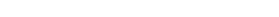<table style="width:22%; text-align:center;">
<tr style="color:white;">
<td style="background:"><strong>10</strong></td>
<td style="background:"><strong>3</strong></td>
<td style="background:"><strong>6</strong></td>
</tr>
</table>
